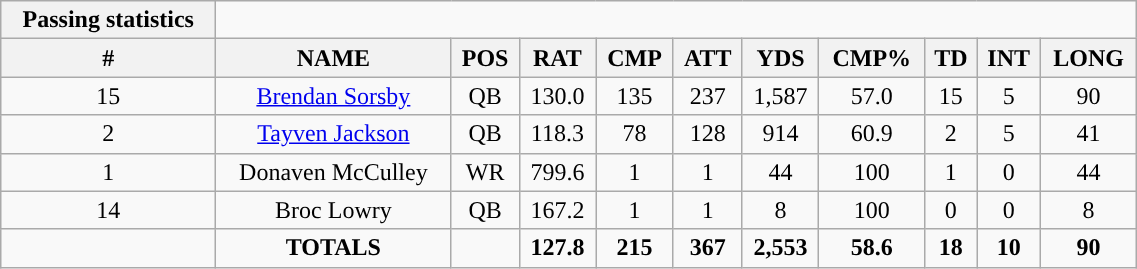<table style="width:60%; text-align:center;" class="wikitable collapsible collapsed">
<tr>
<th style="text-align:center; ">Passing statistics</th>
</tr>
<tr>
<th>#</th>
<th>NAME</th>
<th>POS</th>
<th>RAT</th>
<th>CMP</th>
<th>ATT</th>
<th>YDS</th>
<th>CMP%</th>
<th>TD</th>
<th>INT</th>
<th>LONG</th>
</tr>
<tr>
<td>15</td>
<td><a href='#'>Brendan Sorsby</a></td>
<td>QB</td>
<td>130.0</td>
<td>135</td>
<td>237</td>
<td>1,587</td>
<td>57.0</td>
<td>15</td>
<td>5</td>
<td>90</td>
</tr>
<tr>
<td>2</td>
<td><a href='#'>Tayven Jackson</a></td>
<td>QB</td>
<td>118.3</td>
<td>78</td>
<td>128</td>
<td>914</td>
<td>60.9</td>
<td>2</td>
<td>5</td>
<td>41</td>
</tr>
<tr>
<td>1</td>
<td>Donaven McCulley</td>
<td>WR</td>
<td>799.6</td>
<td>1</td>
<td>1</td>
<td>44</td>
<td>100</td>
<td>1</td>
<td>0</td>
<td>44</td>
</tr>
<tr>
<td>14</td>
<td>Broc Lowry</td>
<td>QB</td>
<td>167.2</td>
<td>1</td>
<td>1</td>
<td>8</td>
<td>100</td>
<td>0</td>
<td>0</td>
<td>8</td>
</tr>
<tr>
<td></td>
<td><strong>TOTALS</strong></td>
<td></td>
<td><strong>127.8</strong></td>
<td><strong>215</strong></td>
<td><strong>367</strong></td>
<td><strong>2,553</strong></td>
<td><strong>58.6</strong></td>
<td><strong>18</strong></td>
<td><strong>10</strong></td>
<td><strong>90</strong></td>
</tr>
</table>
